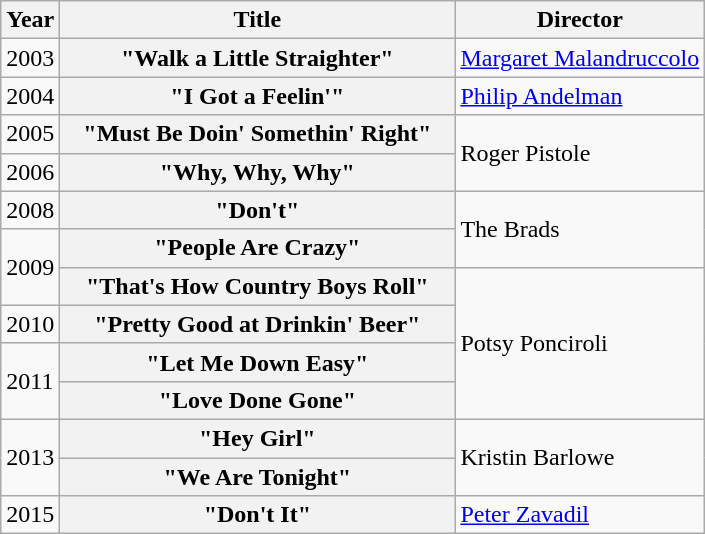<table class="wikitable plainrowheaders" border="1">
<tr>
<th scope="col">Year</th>
<th scope="col" style="width:16em;">Title</th>
<th scope="col">Director</th>
</tr>
<tr>
<td>2003</td>
<th scope="row">"Walk a Little Straighter"</th>
<td><a href='#'>Margaret Malandruccolo</a></td>
</tr>
<tr>
<td>2004</td>
<th scope="row">"I Got a Feelin'"</th>
<td><a href='#'>Philip Andelman</a></td>
</tr>
<tr>
<td>2005</td>
<th scope="row">"Must Be Doin' Somethin' Right"</th>
<td rowspan="2">Roger Pistole</td>
</tr>
<tr>
<td>2006</td>
<th scope="row">"Why, Why, Why"</th>
</tr>
<tr>
<td>2008</td>
<th scope="row">"Don't"</th>
<td rowspan="2">The Brads</td>
</tr>
<tr>
<td rowspan="2">2009</td>
<th scope="row">"People Are Crazy"</th>
</tr>
<tr>
<th scope="row">"That's How Country Boys Roll"</th>
<td rowspan="4">Potsy Ponciroli</td>
</tr>
<tr>
<td>2010</td>
<th scope="row">"Pretty Good at Drinkin' Beer"</th>
</tr>
<tr>
<td rowspan="2">2011</td>
<th scope="row">"Let Me Down Easy"</th>
</tr>
<tr>
<th scope="row">"Love Done Gone"</th>
</tr>
<tr>
<td rowspan="2">2013</td>
<th scope="row">"Hey Girl"</th>
<td rowspan="2">Kristin Barlowe</td>
</tr>
<tr>
<th scope="row">"We Are Tonight"</th>
</tr>
<tr>
<td>2015</td>
<th scope="row">"Don't It"</th>
<td><a href='#'>Peter Zavadil</a></td>
</tr>
</table>
